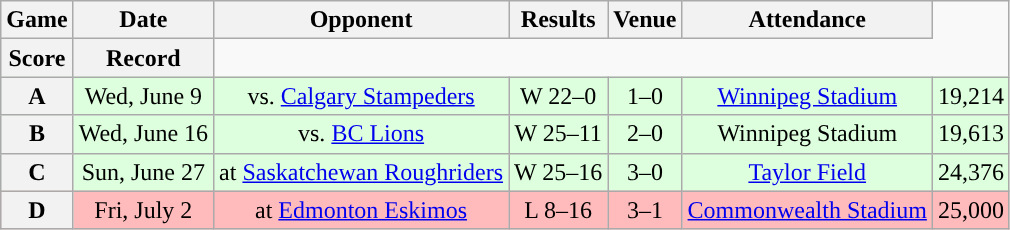<table class="wikitable" style="text-align:center">
<tr>
<th>Game</th>
<th>Date</th>
<th>Opponent</th>
<th>Results</th>
<th>Venue</th>
<th>Attendance</th>
</tr>
<tr>
<th>Score</th>
<th>Record</th>
</tr>
<tr style="background:#ddffdd">
<th>A</th>
<td>Wed, June 9</td>
<td>vs. <a href='#'>Calgary Stampeders</a></td>
<td>W 22–0</td>
<td>1–0</td>
<td><a href='#'>Winnipeg Stadium</a></td>
<td>19,214</td>
</tr>
<tr style="background:#ddffdd">
<th>B</th>
<td>Wed, June 16</td>
<td>vs. <a href='#'>BC Lions</a></td>
<td>W 25–11</td>
<td>2–0</td>
<td>Winnipeg Stadium</td>
<td>19,613</td>
</tr>
<tr style="background:#ddffdd">
<th>C</th>
<td>Sun, June 27</td>
<td>at <a href='#'>Saskatchewan Roughriders</a></td>
<td>W 25–16</td>
<td>3–0</td>
<td><a href='#'>Taylor Field</a></td>
<td>24,376</td>
</tr>
<tr style="background:#ffbbbb">
<th>D</th>
<td>Fri, July 2</td>
<td>at <a href='#'>Edmonton Eskimos</a></td>
<td>L 8–16</td>
<td>3–1</td>
<td><a href='#'>Commonwealth Stadium</a></td>
<td>25,000</td>
</tr>
</table>
